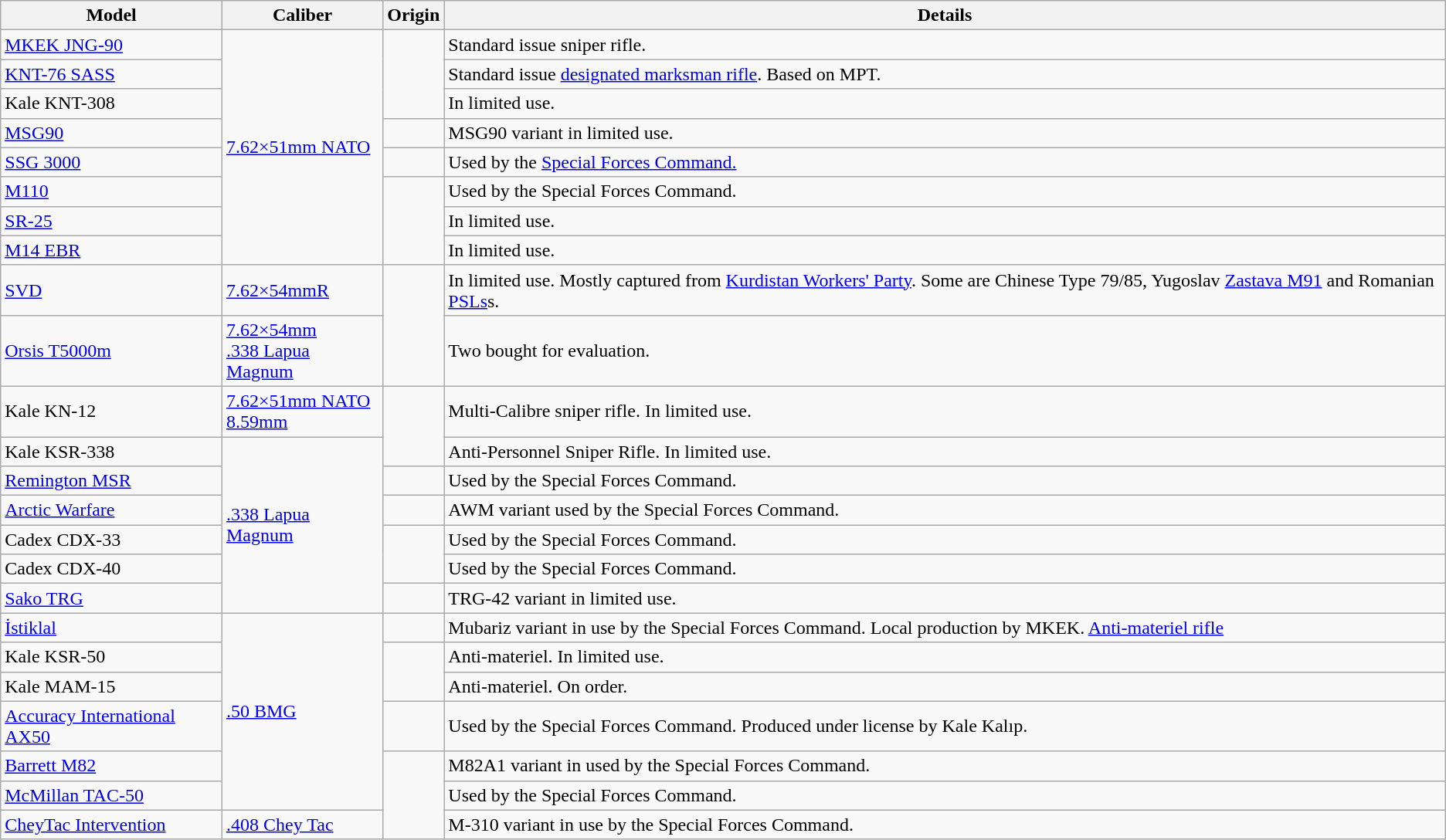<table class="wikitable">
<tr>
<th>Model</th>
<th>Caliber</th>
<th>Origin</th>
<th>Details</th>
</tr>
<tr>
<td><a href='#'>MKEK JNG-90</a></td>
<td rowspan="8"><a href='#'>7.62×51mm NATO</a></td>
<td rowspan="3"></td>
<td>Standard issue sniper rifle.</td>
</tr>
<tr>
<td><a href='#'>KNT-76 SASS</a></td>
<td>Standard issue <a href='#'>designated marksman rifle</a>. Based on MPT.</td>
</tr>
<tr>
<td>Kale KNT-308</td>
<td>In limited use.</td>
</tr>
<tr>
<td><a href='#'>MSG90</a></td>
<td></td>
<td>MSG90 variant in limited use.</td>
</tr>
<tr>
<td><a href='#'>SSG 3000</a></td>
<td></td>
<td>Used by the <a href='#'>Special Forces Command.</a></td>
</tr>
<tr>
<td><a href='#'>M110</a></td>
<td rowspan="3"></td>
<td>Used by the Special Forces Command.</td>
</tr>
<tr>
<td><a href='#'>SR-25</a></td>
<td>In limited use.</td>
</tr>
<tr>
<td><a href='#'>M14 EBR</a></td>
<td>In limited use.</td>
</tr>
<tr>
<td><a href='#'>SVD</a></td>
<td><a href='#'>7.62×54mmR</a></td>
<td rowspan="2"></td>
<td>In limited use. Mostly captured from <a href='#'>Kurdistan Workers' Party</a>. Some are Chinese Type 79/85, Yugoslav <a href='#'>Zastava M91</a> and Romanian <a href='#'>PSLs</a>s.</td>
</tr>
<tr>
<td><a href='#'>Orsis T5000m</a></td>
<td><a href='#'>7.62×54mm</a><br><a href='#'>.338 Lapua Magnum</a></td>
<td>Two bought for evaluation.</td>
</tr>
<tr>
<td>Kale KN-12</td>
<td><a href='#'>7.62×51mm NATO</a><br><a href='#'>8.59mm</a></td>
<td rowspan="2"></td>
<td>Multi-Calibre sniper rifle. In limited use.</td>
</tr>
<tr>
<td>Kale KSR-338</td>
<td rowspan="6"><a href='#'>.338 Lapua Magnum</a></td>
<td>Anti-Personnel Sniper Rifle. In limited use.</td>
</tr>
<tr>
<td><a href='#'>Remington MSR</a></td>
<td></td>
<td>Used by the Special Forces Command.</td>
</tr>
<tr>
<td><a href='#'>Arctic Warfare</a></td>
<td></td>
<td>AWM variant used by the Special Forces Command.</td>
</tr>
<tr>
<td>Cadex CDX-33</td>
<td rowspan="2"></td>
<td>Used by the Special Forces Command.</td>
</tr>
<tr>
<td>Cadex CDX-40</td>
<td>Used by the Special Forces Command.</td>
</tr>
<tr>
<td><a href='#'>Sako TRG</a></td>
<td></td>
<td>TRG-42 variant in limited use.</td>
</tr>
<tr>
<td><a href='#'>İstiklal</a></td>
<td rowspan="6"><a href='#'>.50 BMG</a></td>
<td></td>
<td>Mubariz variant in use by the Special Forces Command. Local production by MKEK. <a href='#'>Anti-materiel rifle</a></td>
</tr>
<tr>
<td>Kale KSR-50</td>
<td rowspan="2"></td>
<td>Anti-materiel. In limited use.</td>
</tr>
<tr>
<td>Kale MAM-15</td>
<td>Anti-materiel. On order.</td>
</tr>
<tr>
<td><a href='#'>Accuracy International AX50</a></td>
<td><br></td>
<td>Used by the Special Forces Command. Produced under license by Kale Kalıp.</td>
</tr>
<tr>
<td><a href='#'>Barrett M82</a></td>
<td rowspan="3"></td>
<td>M82A1 variant in used by the Special Forces Command.</td>
</tr>
<tr>
<td><a href='#'>McMillan TAC-50</a></td>
<td>Used by the Special Forces Command.</td>
</tr>
<tr>
<td><a href='#'>CheyTac Intervention</a></td>
<td><a href='#'>.408 Chey Tac</a></td>
<td>M-310 variant in use by the Special Forces Command.</td>
</tr>
</table>
